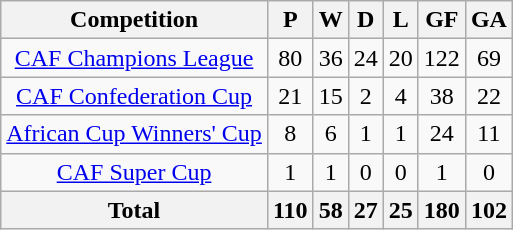<table class="wikitable sortable" style="text-align:center">
<tr>
<th>Competition</th>
<th>P</th>
<th>W</th>
<th>D</th>
<th>L</th>
<th>GF</th>
<th>GA</th>
</tr>
<tr>
<td><a href='#'>CAF Champions League</a></td>
<td>80</td>
<td>36</td>
<td>24</td>
<td>20</td>
<td>122</td>
<td>69</td>
</tr>
<tr>
<td><a href='#'>CAF Confederation Cup</a></td>
<td>21</td>
<td>15</td>
<td>2</td>
<td>4</td>
<td>38</td>
<td>22</td>
</tr>
<tr>
<td><a href='#'>African Cup Winners' Cup</a></td>
<td>8</td>
<td>6</td>
<td>1</td>
<td>1</td>
<td>24</td>
<td>11</td>
</tr>
<tr>
<td><a href='#'>CAF Super Cup</a></td>
<td>1</td>
<td>1</td>
<td>0</td>
<td>0</td>
<td>1</td>
<td>0</td>
</tr>
<tr>
<th><strong>Total</strong></th>
<th>110</th>
<th>58</th>
<th>27</th>
<th>25</th>
<th>180</th>
<th>102</th>
</tr>
</table>
